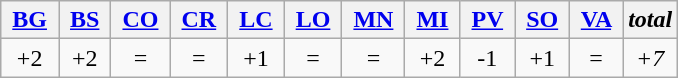<table class="wikitable" border="1">
<tr style="vertical-align:bottom;">
<th> <a href='#'>BG</a> </th>
<th> <a href='#'>BS</a> </th>
<th> <a href='#'>CO</a> </th>
<th> <a href='#'>CR</a> </th>
<th> <a href='#'>LC</a> </th>
<th> <a href='#'>LO</a> </th>
<th> <a href='#'>MN</a> </th>
<th> <a href='#'>MI</a> </th>
<th> <a href='#'>PV</a> </th>
<th> <a href='#'>SO</a> </th>
<th> <a href='#'>VA</a> </th>
<th><em>total</em></th>
</tr>
<tr style="text-align:center;">
<td>+2</td>
<td>+2</td>
<td>=</td>
<td>=</td>
<td>+1</td>
<td>=</td>
<td>=</td>
<td>+2</td>
<td>-1</td>
<td>+1</td>
<td>=</td>
<td><em>+7</em></td>
</tr>
</table>
